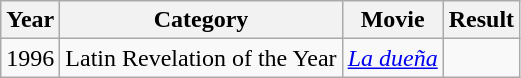<table class="wikitable">
<tr>
<th>Year</th>
<th>Category</th>
<th>Movie</th>
<th>Result</th>
</tr>
<tr>
<td>1996</td>
<td>Latin Revelation of the Year</td>
<td><em><a href='#'>La dueña</a></em></td>
<td></td>
</tr>
</table>
